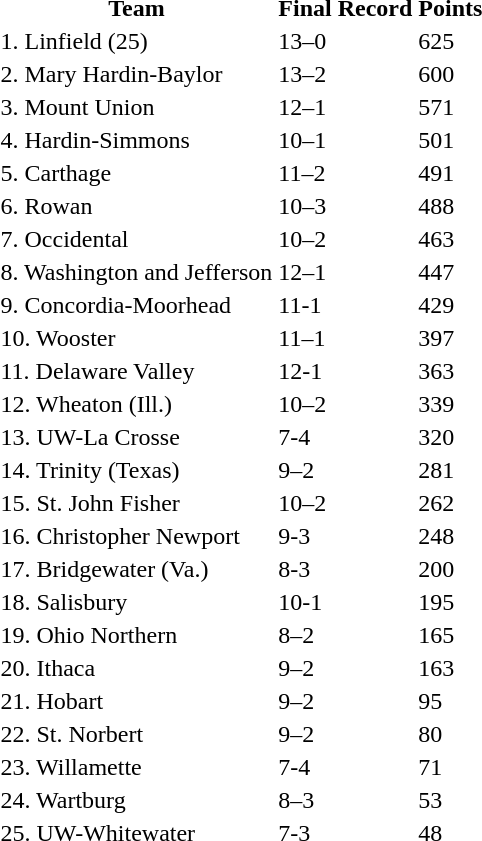<table>
<tr>
<th>Team</th>
<th>Final Record</th>
<th>Points</th>
</tr>
<tr>
<td>1. Linfield (25)</td>
<td>13–0</td>
<td>625</td>
</tr>
<tr>
<td>2. Mary Hardin-Baylor</td>
<td>13–2</td>
<td>600</td>
</tr>
<tr>
<td>3. Mount Union</td>
<td>12–1</td>
<td>571</td>
</tr>
<tr>
<td>4. Hardin-Simmons</td>
<td>10–1</td>
<td>501</td>
</tr>
<tr>
<td>5. Carthage</td>
<td>11–2</td>
<td>491</td>
</tr>
<tr>
<td>6. Rowan</td>
<td>10–3</td>
<td>488</td>
</tr>
<tr>
<td>7. Occidental</td>
<td>10–2</td>
<td>463</td>
</tr>
<tr>
<td>8. Washington and Jefferson</td>
<td>12–1</td>
<td>447</td>
</tr>
<tr>
<td>9. Concordia-Moorhead</td>
<td>11-1</td>
<td>429</td>
</tr>
<tr>
<td>10. Wooster</td>
<td>11–1</td>
<td>397</td>
</tr>
<tr>
<td>11. Delaware Valley</td>
<td>12-1</td>
<td>363</td>
</tr>
<tr>
<td>12. Wheaton (Ill.)</td>
<td>10–2</td>
<td>339</td>
</tr>
<tr>
<td>13. UW-La Crosse</td>
<td>7-4</td>
<td>320</td>
</tr>
<tr>
<td>14. Trinity (Texas)</td>
<td>9–2</td>
<td>281</td>
</tr>
<tr>
<td>15. St. John Fisher</td>
<td>10–2</td>
<td>262</td>
</tr>
<tr>
<td>16. Christopher Newport</td>
<td>9-3</td>
<td>248</td>
</tr>
<tr>
<td>17.  	Bridgewater (Va.)</td>
<td>8-3</td>
<td>200</td>
</tr>
<tr>
<td>18. Salisbury</td>
<td>10-1</td>
<td>195</td>
</tr>
<tr>
<td>19. Ohio Northern</td>
<td>8–2</td>
<td>165</td>
</tr>
<tr>
<td>20. Ithaca</td>
<td>9–2</td>
<td>163</td>
</tr>
<tr>
<td>21. Hobart</td>
<td>9–2</td>
<td>95</td>
</tr>
<tr>
<td>22. St. Norbert</td>
<td>9–2</td>
<td>80</td>
</tr>
<tr>
<td>23. Willamette</td>
<td>7-4</td>
<td>71</td>
</tr>
<tr>
<td>24. Wartburg</td>
<td>8–3</td>
<td>53</td>
</tr>
<tr>
<td>25. UW-Whitewater</td>
<td>7-3</td>
<td>48</td>
</tr>
</table>
